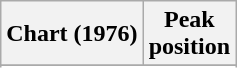<table class="wikitable sortable plainrowheaders">
<tr>
<th scope="col">Chart (1976)</th>
<th scope="col">Peak<br>position</th>
</tr>
<tr>
</tr>
<tr>
</tr>
<tr>
</tr>
<tr>
</tr>
<tr>
</tr>
</table>
